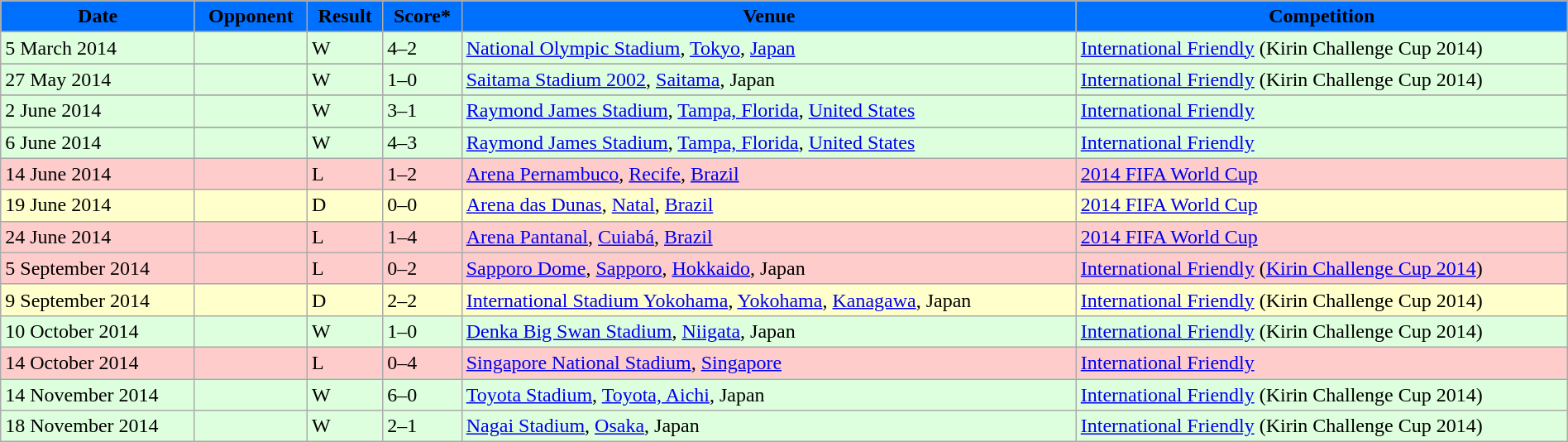<table width=100% class="wikitable">
<tr>
<th style="background:#0070FF;"><span>Date</span></th>
<th style="background:#0070FF;"><span>Opponent</span></th>
<th style="background:#0070FF;"><span>Result</span></th>
<th style="background:#0070FF;"><span>Score*</span></th>
<th style="background:#0070FF;"><span>Venue</span></th>
<th style="background:#0070FF;"><span>Competition</span></th>
</tr>
<tr>
</tr>
<tr style="background:#dfd;">
<td>5 March 2014</td>
<td></td>
<td>W</td>
<td>4–2</td>
<td> <a href='#'>National Olympic Stadium</a>, <a href='#'>Tokyo</a>, <a href='#'>Japan</a></td>
<td><a href='#'>International Friendly</a> (Kirin Challenge Cup 2014)</td>
</tr>
<tr>
</tr>
<tr style="background:#dfd;">
<td>27 May 2014</td>
<td></td>
<td>W</td>
<td>1–0</td>
<td> <a href='#'>Saitama Stadium 2002</a>, <a href='#'>Saitama</a>, Japan</td>
<td><a href='#'>International Friendly</a> (Kirin Challenge Cup 2014)</td>
</tr>
<tr>
</tr>
<tr style="background:#dfd;">
<td>2 June 2014</td>
<td></td>
<td>W</td>
<td>3–1</td>
<td> <a href='#'>Raymond James Stadium</a>, <a href='#'>Tampa, Florida</a>, <a href='#'>United States</a></td>
<td><a href='#'>International Friendly</a></td>
</tr>
<tr>
</tr>
<tr style="background:#dfd;">
<td>6 June 2014</td>
<td></td>
<td>W</td>
<td>4–3</td>
<td> <a href='#'>Raymond James Stadium</a>, <a href='#'>Tampa, Florida</a>, <a href='#'>United States</a></td>
<td><a href='#'>International Friendly</a></td>
</tr>
<tr style="background:#fcc;">
<td>14 June 2014</td>
<td></td>
<td>L</td>
<td>1–2</td>
<td> <a href='#'>Arena Pernambuco</a>, <a href='#'>Recife</a>, <a href='#'>Brazil</a></td>
<td><a href='#'>2014 FIFA World Cup</a></td>
</tr>
<tr style="background:#ffc;">
<td>19 June 2014</td>
<td></td>
<td>D</td>
<td>0–0</td>
<td> <a href='#'>Arena das Dunas</a>, <a href='#'>Natal</a>, <a href='#'>Brazil</a></td>
<td><a href='#'>2014 FIFA World Cup</a></td>
</tr>
<tr style="background:#fcc;">
<td>24 June 2014</td>
<td></td>
<td>L</td>
<td>1–4</td>
<td> <a href='#'>Arena Pantanal</a>, <a href='#'>Cuiabá</a>, <a href='#'>Brazil</a></td>
<td><a href='#'>2014 FIFA World Cup</a></td>
</tr>
<tr style="background:#fcc;">
<td>5 September 2014</td>
<td></td>
<td>L</td>
<td>0–2</td>
<td> <a href='#'>Sapporo Dome</a>, <a href='#'>Sapporo</a>, <a href='#'>Hokkaido</a>, Japan</td>
<td><a href='#'>International Friendly</a> (<a href='#'>Kirin Challenge Cup 2014</a>)</td>
</tr>
<tr style="background:#ffc;">
<td>9 September 2014</td>
<td></td>
<td>D</td>
<td>2–2</td>
<td> <a href='#'>International Stadium Yokohama</a>, <a href='#'>Yokohama</a>, <a href='#'>Kanagawa</a>, Japan</td>
<td><a href='#'>International Friendly</a> (Kirin Challenge Cup 2014)</td>
</tr>
<tr style="background:#dfd;">
<td>10 October 2014</td>
<td></td>
<td>W</td>
<td>1–0</td>
<td> <a href='#'>Denka Big Swan Stadium</a>, <a href='#'>Niigata</a>, Japan</td>
<td><a href='#'>International Friendly</a> (Kirin Challenge Cup 2014)</td>
</tr>
<tr style="background:#fcc;">
<td>14 October 2014</td>
<td></td>
<td>L</td>
<td>0–4</td>
<td> <a href='#'>Singapore National Stadium</a>, <a href='#'>Singapore</a></td>
<td><a href='#'>International Friendly</a></td>
</tr>
<tr style="background:#dfd;">
<td>14 November 2014</td>
<td></td>
<td>W</td>
<td>6–0</td>
<td> <a href='#'>Toyota Stadium</a>, <a href='#'>Toyota, Aichi</a>, Japan</td>
<td><a href='#'>International Friendly</a> (Kirin Challenge Cup 2014)</td>
</tr>
<tr style="background:#dfd;">
<td>18 November 2014</td>
<td></td>
<td>W</td>
<td>2–1</td>
<td> <a href='#'>Nagai Stadium</a>, <a href='#'>Osaka</a>, Japan</td>
<td><a href='#'>International Friendly</a> (Kirin Challenge Cup 2014)</td>
</tr>
</table>
